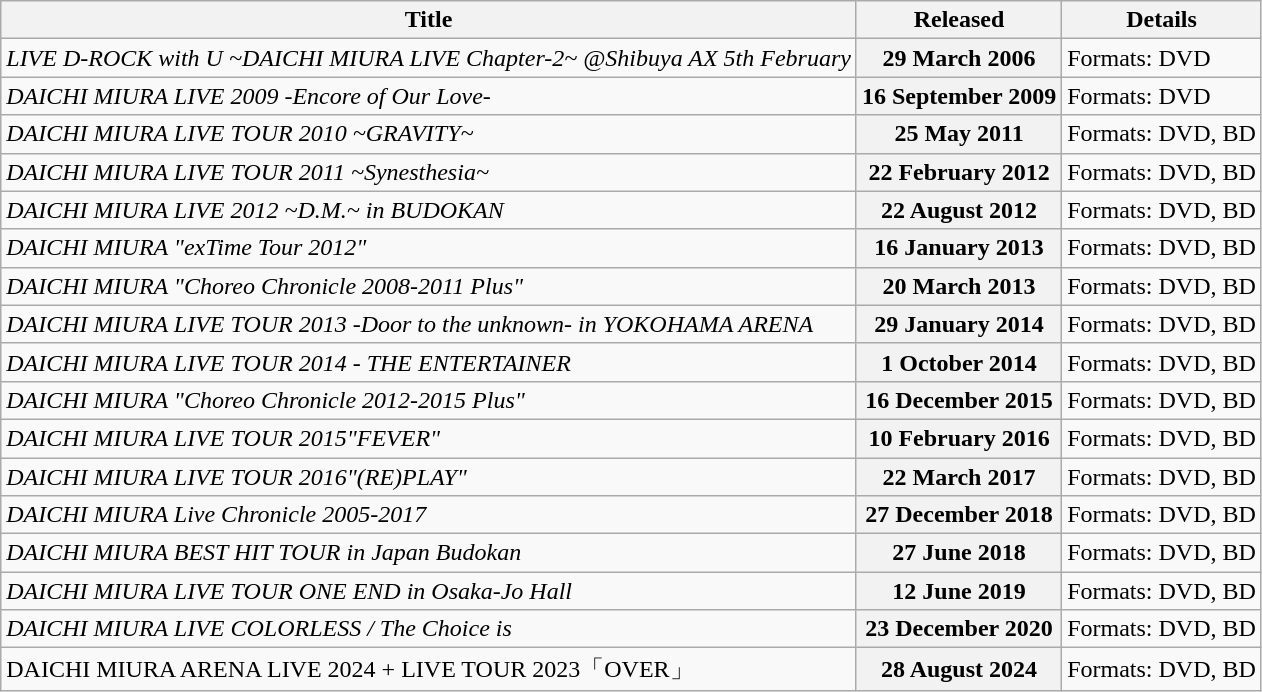<table class="wikitable plainrowheaders">
<tr>
<th scope="col">Title</th>
<th scope="col">Released</th>
<th scope="col">Details</th>
</tr>
<tr>
<td><em>LIVE D-ROCK with U ~DAICHI MIURA LIVE Chapter-2~ @Shibuya AX 5th February</em></td>
<th scope="row">29 March 2006</th>
<td>Formats: DVD</td>
</tr>
<tr>
<td><em>DAICHI MIURA LIVE 2009 -Encore of Our Love-</em></td>
<th scope="row">16 September 2009</th>
<td>Formats: DVD</td>
</tr>
<tr>
<td><em>DAICHI MIURA LIVE TOUR 2010 ~GRAVITY~</em></td>
<th scope="row">25 May 2011</th>
<td>Formats: DVD, BD</td>
</tr>
<tr>
<td><em>DAICHI MIURA LIVE TOUR 2011 ~Synesthesia~</em></td>
<th scope="row">22 February 2012</th>
<td>Formats: DVD, BD</td>
</tr>
<tr>
<td><em>DAICHI MIURA LIVE 2012 ~D.M.~ in BUDOKAN</em></td>
<th scope="row">22 August 2012</th>
<td>Formats: DVD, BD</td>
</tr>
<tr>
<td><em>DAICHI MIURA "exTime Tour 2012"</em></td>
<th scope="row">16 January 2013</th>
<td>Formats: DVD, BD</td>
</tr>
<tr>
<td><em>DAICHI MIURA "Choreo Chronicle 2008-2011 Plus"</em></td>
<th scope="row">20 March 2013</th>
<td>Formats: DVD, BD</td>
</tr>
<tr>
<td><em>DAICHI MIURA LIVE TOUR 2013 -Door to the unknown- in YOKOHAMA ARENA</em></td>
<th scope="row">29 January 2014</th>
<td>Formats: DVD, BD</td>
</tr>
<tr>
<td><em>DAICHI MIURA LIVE TOUR 2014 - THE ENTERTAINER</em></td>
<th scope="row">1 October 2014</th>
<td>Formats: DVD, BD</td>
</tr>
<tr>
<td><em>DAICHI MIURA "Choreo Chronicle 2012-2015 Plus"</em></td>
<th scope="row">16 December 2015</th>
<td>Formats: DVD, BD</td>
</tr>
<tr>
<td><em>DAICHI MIURA LIVE TOUR 2015"FEVER"</em></td>
<th scope="row">10 February 2016</th>
<td>Formats: DVD, BD</td>
</tr>
<tr>
<td><em>DAICHI MIURA LIVE TOUR 2016"(RE)PLAY"</em></td>
<th scope="row">22 March 2017</th>
<td>Formats: DVD, BD</td>
</tr>
<tr>
<td><em>DAICHI MIURA Live Chronicle 2005-2017</em></td>
<th scope="row">27 December 2018</th>
<td>Formats: DVD, BD</td>
</tr>
<tr>
<td><em>DAICHI MIURA BEST HIT TOUR in Japan Budokan</em></td>
<th scope="row">27 June 2018</th>
<td>Formats: DVD, BD</td>
</tr>
<tr>
<td><em>DAICHI MIURA LIVE TOUR ONE END in Osaka-Jo Hall</em></td>
<th scope="row">12 June 2019</th>
<td>Formats: DVD, BD</td>
</tr>
<tr>
<td><em>DAICHI MIURA LIVE COLORLESS / The Choice is</em></td>
<th scope="row">23 December 2020</th>
<td>Formats: DVD, BD</td>
</tr>
<tr>
<td>DAICHI MIURA ARENA LIVE 2024 + LIVE TOUR 2023「OVER」</td>
<th>28 August 2024</th>
<td>Formats: DVD, BD</td>
</tr>
</table>
